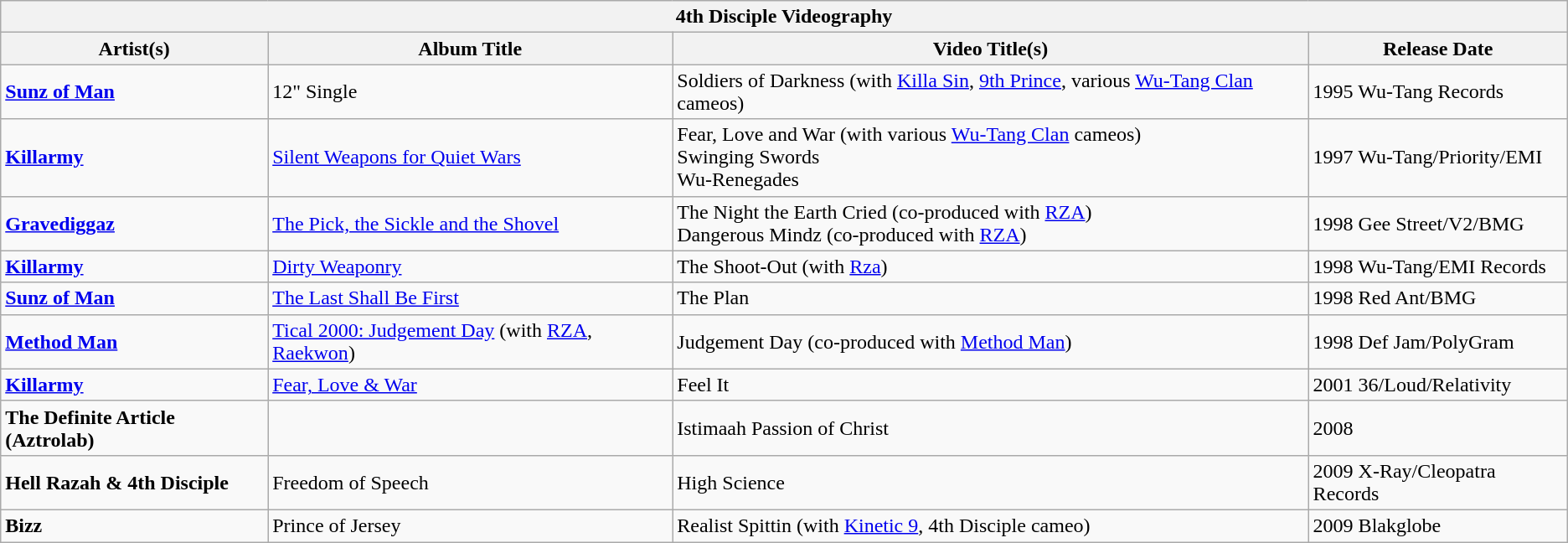<table class="wikitable">
<tr>
<th colspan=4>4th Disciple Videography</th>
</tr>
<tr>
<th>Artist(s)</th>
<th>Album Title</th>
<th>Video Title(s)</th>
<th>Release Date</th>
</tr>
<tr>
<td><strong><a href='#'>Sunz of Man</a></strong></td>
<td>12" Single</td>
<td>Soldiers of Darkness (with <a href='#'>Killa Sin</a>, <a href='#'>9th Prince</a>, various <a href='#'>Wu-Tang Clan</a> cameos)</td>
<td>1995 Wu-Tang Records</td>
</tr>
<tr>
<td><strong><a href='#'>Killarmy</a></strong></td>
<td><a href='#'>Silent Weapons for Quiet Wars</a></td>
<td>Fear, Love and War  (with various <a href='#'>Wu-Tang Clan</a> cameos)<br>Swinging Swords<br>Wu-Renegades</td>
<td>1997 Wu-Tang/Priority/EMI</td>
</tr>
<tr>
<td><strong><a href='#'>Gravediggaz</a></strong></td>
<td><a href='#'>The Pick, the Sickle and the Shovel</a></td>
<td>The Night the Earth Cried (co-produced with <a href='#'>RZA</a>)<br>Dangerous Mindz (co-produced with <a href='#'>RZA</a>)</td>
<td>1998 Gee Street/V2/BMG</td>
</tr>
<tr>
<td><strong><a href='#'>Killarmy</a></strong></td>
<td><a href='#'>Dirty Weaponry</a></td>
<td>The Shoot-Out (with <a href='#'>Rza</a>)</td>
<td>1998 Wu-Tang/EMI Records</td>
</tr>
<tr>
<td><strong><a href='#'>Sunz of Man</a></strong></td>
<td><a href='#'>The Last Shall Be First</a></td>
<td>The Plan</td>
<td>1998 Red Ant/BMG</td>
</tr>
<tr>
<td><strong><a href='#'>Method Man</a></strong></td>
<td><a href='#'>Tical 2000: Judgement Day</a> (with <a href='#'>RZA</a>, <a href='#'>Raekwon</a>)</td>
<td>Judgement Day (co-produced with <a href='#'>Method Man</a>)</td>
<td>1998 Def Jam/PolyGram</td>
</tr>
<tr>
<td><strong><a href='#'>Killarmy</a></strong></td>
<td><a href='#'>Fear, Love & War</a></td>
<td>Feel It</td>
<td>2001 36/Loud/Relativity</td>
</tr>
<tr>
<td><strong>The Definite Article (Aztrolab)</strong></td>
<td></td>
<td>Istimaah Passion of Christ</td>
<td>2008</td>
</tr>
<tr>
<td><strong>Hell Razah & 4th Disciple</strong></td>
<td>Freedom of Speech</td>
<td>High Science</td>
<td>2009 X-Ray/Cleopatra Records</td>
</tr>
<tr>
<td><strong>Bizz</strong></td>
<td>Prince of Jersey</td>
<td>Realist Spittin (with <a href='#'>Kinetic 9</a>, 4th Disciple cameo)</td>
<td>2009 Blakglobe</td>
</tr>
</table>
